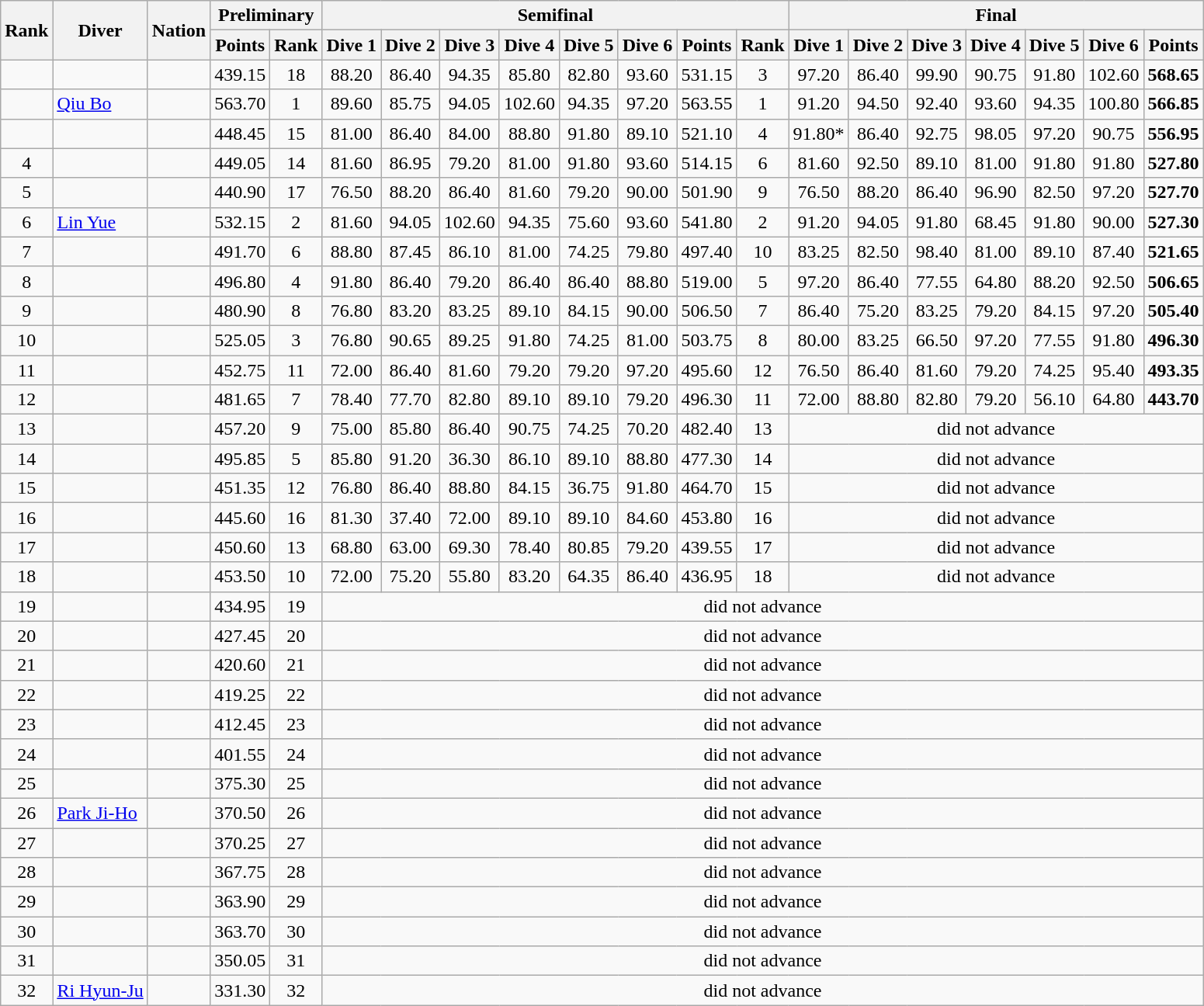<table class="wikitable sortable" style="text-align:center">
<tr>
<th rowspan="2">Rank</th>
<th rowspan="2">Diver</th>
<th rowspan="2">Nation</th>
<th colspan="2">Preliminary</th>
<th colspan="8">Semifinal</th>
<th colspan="7">Final</th>
</tr>
<tr>
<th>Points</th>
<th>Rank</th>
<th>Dive 1</th>
<th>Dive 2</th>
<th>Dive 3</th>
<th>Dive 4</th>
<th>Dive 5</th>
<th>Dive 6</th>
<th>Points</th>
<th>Rank</th>
<th>Dive 1</th>
<th>Dive 2</th>
<th>Dive 3</th>
<th>Dive 4</th>
<th>Dive 5</th>
<th>Dive 6</th>
<th>Points</th>
</tr>
<tr>
<td></td>
<td align=left></td>
<td align=left></td>
<td>439.15</td>
<td>18</td>
<td>88.20</td>
<td>86.40</td>
<td>94.35</td>
<td>85.80</td>
<td>82.80</td>
<td>93.60</td>
<td>531.15</td>
<td>3</td>
<td>97.20</td>
<td>86.40</td>
<td>99.90</td>
<td>90.75</td>
<td>91.80</td>
<td>102.60</td>
<td><strong>568.65</strong></td>
</tr>
<tr>
<td></td>
<td align=left><a href='#'>Qiu Bo</a></td>
<td align=left></td>
<td>563.70</td>
<td>1</td>
<td>89.60</td>
<td>85.75</td>
<td>94.05</td>
<td>102.60</td>
<td>94.35</td>
<td>97.20</td>
<td>563.55</td>
<td>1</td>
<td>91.20</td>
<td>94.50</td>
<td>92.40</td>
<td>93.60</td>
<td>94.35</td>
<td>100.80</td>
<td><strong>566.85</strong></td>
</tr>
<tr>
<td></td>
<td align=left></td>
<td align=left></td>
<td>448.45</td>
<td>15</td>
<td>81.00</td>
<td>86.40</td>
<td>84.00</td>
<td>88.80</td>
<td>91.80</td>
<td>89.10</td>
<td>521.10</td>
<td>4</td>
<td>91.80*</td>
<td>86.40</td>
<td>92.75</td>
<td>98.05</td>
<td>97.20</td>
<td>90.75</td>
<td><strong>556.95</strong></td>
</tr>
<tr>
<td>4</td>
<td align=left></td>
<td align=left></td>
<td>449.05</td>
<td>14</td>
<td>81.60</td>
<td>86.95</td>
<td>79.20</td>
<td>81.00</td>
<td>91.80</td>
<td>93.60</td>
<td>514.15</td>
<td>6</td>
<td>81.60</td>
<td>92.50</td>
<td>89.10</td>
<td>81.00</td>
<td>91.80</td>
<td>91.80</td>
<td><strong>527.80</strong></td>
</tr>
<tr>
<td>5</td>
<td align=left></td>
<td align=left></td>
<td>440.90</td>
<td>17</td>
<td>76.50</td>
<td>88.20</td>
<td>86.40</td>
<td>81.60</td>
<td>79.20</td>
<td>90.00</td>
<td>501.90</td>
<td>9</td>
<td>76.50</td>
<td>88.20</td>
<td>86.40</td>
<td>96.90</td>
<td>82.50</td>
<td>97.20</td>
<td><strong>527.70</strong></td>
</tr>
<tr>
<td>6</td>
<td align=left><a href='#'>Lin Yue</a></td>
<td align=left></td>
<td>532.15</td>
<td>2</td>
<td>81.60</td>
<td>94.05</td>
<td>102.60</td>
<td>94.35</td>
<td>75.60</td>
<td>93.60</td>
<td>541.80</td>
<td>2</td>
<td>91.20</td>
<td>94.05</td>
<td>91.80</td>
<td>68.45</td>
<td>91.80</td>
<td>90.00</td>
<td><strong>527.30</strong></td>
</tr>
<tr>
<td>7</td>
<td align=left></td>
<td align=left></td>
<td>491.70</td>
<td>6</td>
<td>88.80</td>
<td>87.45</td>
<td>86.10</td>
<td>81.00</td>
<td>74.25</td>
<td>79.80</td>
<td>497.40</td>
<td>10</td>
<td>83.25</td>
<td>82.50</td>
<td>98.40</td>
<td>81.00</td>
<td>89.10</td>
<td>87.40</td>
<td><strong>521.65</strong></td>
</tr>
<tr>
<td>8</td>
<td align=left></td>
<td align=left></td>
<td>496.80</td>
<td>4</td>
<td>91.80</td>
<td>86.40</td>
<td>79.20</td>
<td>86.40</td>
<td>86.40</td>
<td>88.80</td>
<td>519.00</td>
<td>5</td>
<td>97.20</td>
<td>86.40</td>
<td>77.55</td>
<td>64.80</td>
<td>88.20</td>
<td>92.50</td>
<td><strong>506.65</strong></td>
</tr>
<tr>
<td>9</td>
<td align=left></td>
<td align=left></td>
<td>480.90</td>
<td>8</td>
<td>76.80</td>
<td>83.20</td>
<td>83.25</td>
<td>89.10</td>
<td>84.15</td>
<td>90.00</td>
<td>506.50</td>
<td>7</td>
<td>86.40</td>
<td>75.20</td>
<td>83.25</td>
<td>79.20</td>
<td>84.15</td>
<td>97.20</td>
<td><strong>505.40</strong></td>
</tr>
<tr>
<td>10</td>
<td align=left></td>
<td align=left></td>
<td>525.05</td>
<td>3</td>
<td>76.80</td>
<td>90.65</td>
<td>89.25</td>
<td>91.80</td>
<td>74.25</td>
<td>81.00</td>
<td>503.75</td>
<td>8</td>
<td>80.00</td>
<td>83.25</td>
<td>66.50</td>
<td>97.20</td>
<td>77.55</td>
<td>91.80</td>
<td><strong>496.30</strong></td>
</tr>
<tr>
<td>11</td>
<td align=left></td>
<td align=left></td>
<td>452.75</td>
<td>11</td>
<td>72.00</td>
<td>86.40</td>
<td>81.60</td>
<td>79.20</td>
<td>79.20</td>
<td>97.20</td>
<td>495.60</td>
<td>12</td>
<td>76.50</td>
<td>86.40</td>
<td>81.60</td>
<td>79.20</td>
<td>74.25</td>
<td>95.40</td>
<td><strong>493.35</strong></td>
</tr>
<tr>
<td>12</td>
<td align=left></td>
<td align=left></td>
<td>481.65</td>
<td>7</td>
<td>78.40</td>
<td>77.70</td>
<td>82.80</td>
<td>89.10</td>
<td>89.10</td>
<td>79.20</td>
<td>496.30</td>
<td>11</td>
<td>72.00</td>
<td>88.80</td>
<td>82.80</td>
<td>79.20</td>
<td>56.10</td>
<td>64.80</td>
<td><strong>443.70</strong></td>
</tr>
<tr>
<td>13</td>
<td align=left></td>
<td align=left></td>
<td>457.20</td>
<td>9</td>
<td>75.00</td>
<td>85.80</td>
<td>86.40</td>
<td>90.75</td>
<td>74.25</td>
<td>70.20</td>
<td>482.40</td>
<td>13</td>
<td colspan=7>did not advance</td>
</tr>
<tr>
<td>14</td>
<td align=left></td>
<td align=left></td>
<td>495.85</td>
<td>5</td>
<td>85.80</td>
<td>91.20</td>
<td>36.30</td>
<td>86.10</td>
<td>89.10</td>
<td>88.80</td>
<td>477.30</td>
<td>14</td>
<td colspan=7>did not advance</td>
</tr>
<tr>
<td>15</td>
<td align=left></td>
<td align=left></td>
<td>451.35</td>
<td>12</td>
<td>76.80</td>
<td>86.40</td>
<td>88.80</td>
<td>84.15</td>
<td>36.75</td>
<td>91.80</td>
<td>464.70</td>
<td>15</td>
<td colspan=7>did not advance</td>
</tr>
<tr>
<td>16</td>
<td align=left></td>
<td align=left></td>
<td>445.60</td>
<td>16</td>
<td>81.30</td>
<td>37.40</td>
<td>72.00</td>
<td>89.10</td>
<td>89.10</td>
<td>84.60</td>
<td>453.80</td>
<td>16</td>
<td colspan=7>did not advance</td>
</tr>
<tr>
<td>17</td>
<td align=left></td>
<td align=left></td>
<td>450.60</td>
<td>13</td>
<td>68.80</td>
<td>63.00</td>
<td>69.30</td>
<td>78.40</td>
<td>80.85</td>
<td>79.20</td>
<td>439.55</td>
<td>17</td>
<td colspan=7>did not advance</td>
</tr>
<tr>
<td>18</td>
<td align=left></td>
<td align=left></td>
<td>453.50</td>
<td>10</td>
<td>72.00</td>
<td>75.20</td>
<td>55.80</td>
<td>83.20</td>
<td>64.35</td>
<td>86.40</td>
<td>436.95</td>
<td>18</td>
<td colspan=7>did not advance</td>
</tr>
<tr>
<td>19</td>
<td align=left></td>
<td align=left></td>
<td>434.95</td>
<td>19</td>
<td colspan=16>did not advance</td>
</tr>
<tr>
<td>20</td>
<td align=left></td>
<td align=left></td>
<td>427.45</td>
<td>20</td>
<td colspan=16>did not advance</td>
</tr>
<tr>
<td>21</td>
<td align=left></td>
<td align=left></td>
<td>420.60</td>
<td>21</td>
<td colspan=16>did not advance</td>
</tr>
<tr>
<td>22</td>
<td align=left></td>
<td align=left></td>
<td>419.25</td>
<td>22</td>
<td colspan=16>did not advance</td>
</tr>
<tr>
<td>23</td>
<td align=left></td>
<td align=left></td>
<td>412.45</td>
<td>23</td>
<td colspan=16>did not advance</td>
</tr>
<tr>
<td>24</td>
<td align=left></td>
<td align=left></td>
<td>401.55</td>
<td>24</td>
<td colspan=16>did not advance</td>
</tr>
<tr>
<td>25</td>
<td align=left></td>
<td align=left></td>
<td>375.30</td>
<td>25</td>
<td colspan=16>did not advance</td>
</tr>
<tr>
<td>26</td>
<td align=left><a href='#'>Park Ji-Ho</a></td>
<td align=left></td>
<td>370.50</td>
<td>26</td>
<td colspan=16>did not advance</td>
</tr>
<tr>
<td>27</td>
<td align=left></td>
<td align=left></td>
<td>370.25</td>
<td>27</td>
<td colspan=16>did not advance</td>
</tr>
<tr>
<td>28</td>
<td align=left></td>
<td align=left></td>
<td>367.75</td>
<td>28</td>
<td colspan=16>did not advance</td>
</tr>
<tr>
<td>29</td>
<td align=left></td>
<td align=left></td>
<td>363.90</td>
<td>29</td>
<td colspan=16>did not advance</td>
</tr>
<tr>
<td>30</td>
<td align=left></td>
<td align=left></td>
<td>363.70</td>
<td>30</td>
<td colspan=16>did not advance</td>
</tr>
<tr>
<td>31</td>
<td align=left></td>
<td align=left></td>
<td>350.05</td>
<td>31</td>
<td colspan=16>did not advance</td>
</tr>
<tr>
<td>32</td>
<td align=left><a href='#'>Ri Hyun-Ju</a></td>
<td align=left></td>
<td>331.30</td>
<td>32</td>
<td colspan=16>did not advance</td>
</tr>
</table>
